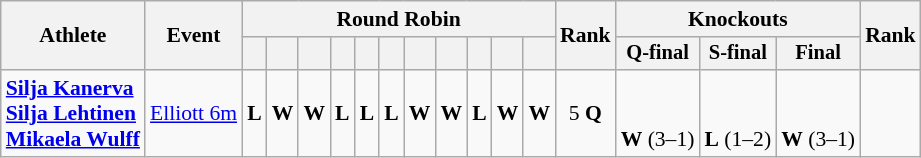<table class="wikitable" style="font-size:90%">
<tr>
<th rowspan="2">Athlete</th>
<th rowspan="2">Event</th>
<th colspan="11">Round Robin</th>
<th rowspan="2">Rank</th>
<th colspan="3">Knockouts</th>
<th rowspan="2">Rank</th>
</tr>
<tr style="vertical-align:bottom; font-size:95%">
<th></th>
<th></th>
<th></th>
<th></th>
<th></th>
<th></th>
<th></th>
<th></th>
<th></th>
<th></th>
<th></th>
<th valign=middle>Q-final</th>
<th valign=middle>S-final</th>
<th valign=middle>Final</th>
</tr>
<tr align=center>
<td align=left><strong><a href='#'>Silja Kanerva</a><br><a href='#'>Silja Lehtinen</a><br><a href='#'>Mikaela Wulff</a></strong></td>
<td align=left><a href='#'>Elliott 6m</a></td>
<td><strong>L</strong></td>
<td><strong>W</strong></td>
<td><strong>W</strong></td>
<td><strong>L</strong></td>
<td><strong>L</strong></td>
<td><strong>L</strong></td>
<td><strong>W</strong></td>
<td><strong>W</strong></td>
<td><strong>L</strong></td>
<td><strong>W</strong></td>
<td><strong>W</strong></td>
<td>5 <strong>Q</strong></td>
<td valign=bottom><br><strong>W</strong> (3–1)</td>
<td valign=bottom><br><strong>L</strong> (1–2)</td>
<td valign=bottom><br><strong>W</strong> (3–1)</td>
<td></td>
</tr>
</table>
